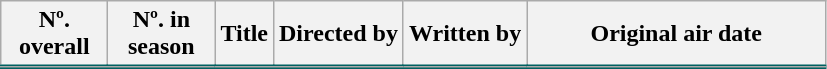<table class="wikitable">
<tr style="border-bottom: 3px solid #006161">
<th style="width:4em;">Nº.<br>overall</th>
<th style="width:4em;">Nº. in <br>season</th>
<th>Title</th>
<th>Directed by</th>
<th>Written by</th>
<th style="width:12em">Original air date</th>
</tr>
<tr>
</tr>
</table>
